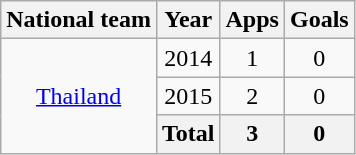<table class="wikitable" style="text-align:center">
<tr>
<th>National team</th>
<th>Year</th>
<th>Apps</th>
<th>Goals</th>
</tr>
<tr>
<td rowspan="5" valign="center"><a href='#'>Thailand</a></td>
<td>2014</td>
<td>1</td>
<td>0</td>
</tr>
<tr>
<td>2015</td>
<td>2</td>
<td>0</td>
</tr>
<tr>
<th>Total</th>
<th>3</th>
<th>0</th>
</tr>
</table>
